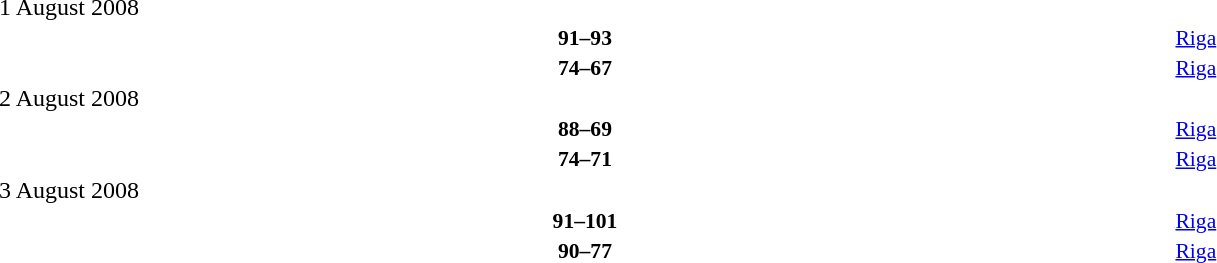<table style="width:100%;" cellspacing="1">
<tr>
<th width=25%></th>
<th width=3%></th>
<th width=6%></th>
<th width=3%></th>
<th width=25%></th>
</tr>
<tr>
<td>1 August 2008</td>
</tr>
<tr style=font-size:90%>
<td align=right><strong></strong></td>
<td></td>
<td align=center><strong>91–93</strong></td>
<td></td>
<td><strong></strong></td>
<td><a href='#'>Riga</a></td>
</tr>
<tr style=font-size:90%>
<td align=right><strong></strong></td>
<td></td>
<td align=center><strong>74–67</strong></td>
<td></td>
<td><strong></strong></td>
<td><a href='#'>Riga</a></td>
</tr>
<tr>
<td>2 August 2008</td>
</tr>
<tr style=font-size:90%>
<td align=right><strong></strong></td>
<td></td>
<td align=center><strong>88–69</strong></td>
<td></td>
<td><strong></strong></td>
<td><a href='#'>Riga</a></td>
</tr>
<tr style=font-size:90%>
<td align=right><strong></strong></td>
<td></td>
<td align=center><strong>74–71</strong></td>
<td></td>
<td><strong></strong></td>
<td><a href='#'>Riga</a></td>
</tr>
<tr>
<td>3 August 2008</td>
</tr>
<tr style=font-size:90%>
<td align=right><strong></strong></td>
<td></td>
<td align=center><strong>91–101</strong></td>
<td></td>
<td><strong></strong></td>
<td><a href='#'>Riga</a></td>
</tr>
<tr style=font-size:90%>
<td align=right><strong></strong></td>
<td></td>
<td align=center><strong>90–77</strong></td>
<td></td>
<td><strong></strong></td>
<td><a href='#'>Riga</a></td>
</tr>
</table>
